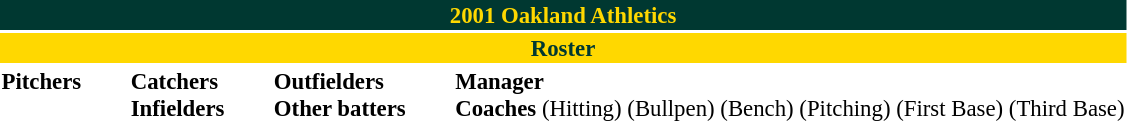<table class="toccolours" style="font-size: 95%;">
<tr>
<th colspan="10" style="background-color: #003831; color: #FFD800; text-align: center;">2001 Oakland Athletics</th>
</tr>
<tr>
<td colspan="10" style="background-color: #FFD800; color: #003831; text-align: center;"><strong>Roster</strong></td>
</tr>
<tr>
<td valign="top"><strong>Pitchers</strong><br>














</td>
<td width="25px"></td>
<td valign="top"><strong>Catchers</strong><br>



<strong>Infielders</strong>








</td>
<td width="25px"></td>
<td valign="top"><strong>Outfielders</strong><br>











<strong>Other batters</strong>
</td>
<td width="25px"></td>
<td valign="top"><strong>Manager</strong><br>
<strong>Coaches</strong>
 (Hitting)
 (Bullpen)
 (Bench)
 (Pitching)
 (First Base)
 (Third Base)</td>
</tr>
</table>
